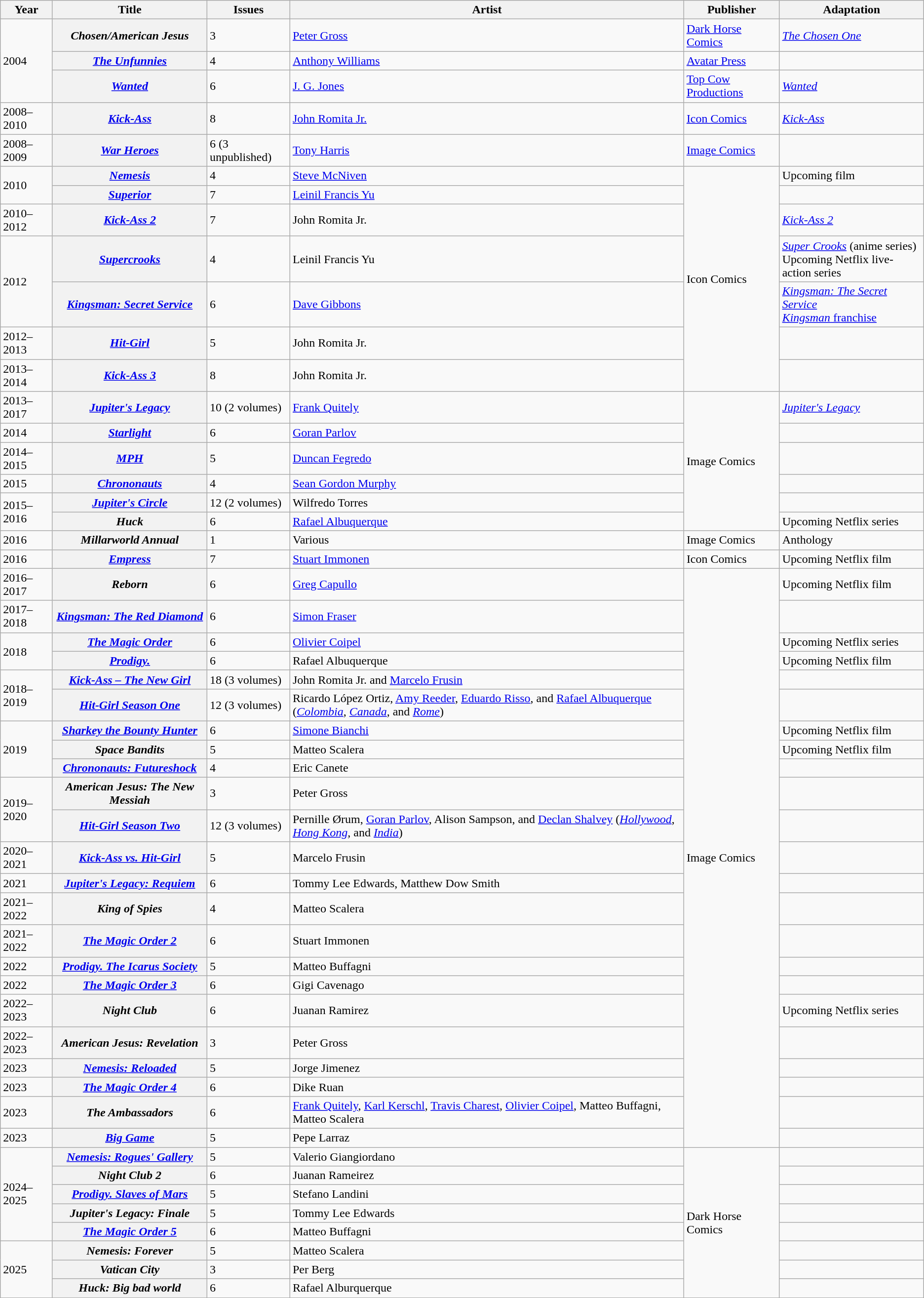<table class="wikitable sortable plainrowheaders">
<tr>
<th scope="col">Year</th>
<th scope="col">Title</th>
<th scope="col">Issues</th>
<th scope="col">Artist</th>
<th scope="col">Publisher</th>
<th scope="col">Adaptation</th>
</tr>
<tr>
<td rowspan="3">2004</td>
<th scope="row"><em>Chosen/American Jesus</em></th>
<td>3</td>
<td><a href='#'>Peter Gross</a></td>
<td><a href='#'>Dark Horse Comics</a></td>
<td><a href='#'><em>The Chosen One</em></a></td>
</tr>
<tr>
<th scope="row"><em><a href='#'>The Unfunnies</a></em></th>
<td>4</td>
<td><a href='#'>Anthony Williams</a></td>
<td><a href='#'>Avatar Press</a></td>
<td></td>
</tr>
<tr>
<th scope="row"><a href='#'><em>Wanted</em></a></th>
<td>6</td>
<td><a href='#'>J. G. Jones</a></td>
<td><a href='#'>Top Cow Productions</a></td>
<td><em><a href='#'>Wanted</a></em></td>
</tr>
<tr>
<td>2008–2010</td>
<th scope="row"><a href='#'><em>Kick-Ass</em></a></th>
<td>8</td>
<td><a href='#'>John Romita Jr.</a></td>
<td><a href='#'>Icon Comics</a></td>
<td><em><a href='#'>Kick-Ass</a></em></td>
</tr>
<tr>
<td>2008–2009</td>
<th scope="row"><a href='#'><em>War Heroes</em></a></th>
<td>6 (3 unpublished)</td>
<td><a href='#'>Tony Harris</a></td>
<td><a href='#'>Image Comics</a></td>
<td></td>
</tr>
<tr>
<td rowspan="2">2010</td>
<th scope="row"><a href='#'><em>Nemesis</em></a></th>
<td>4</td>
<td><a href='#'>Steve McNiven</a></td>
<td rowspan="7">Icon Comics</td>
<td>Upcoming film</td>
</tr>
<tr>
<th scope="row"><a href='#'><em>Superior</em></a></th>
<td>7</td>
<td><a href='#'>Leinil Francis Yu</a></td>
<td></td>
</tr>
<tr>
<td>2010–2012</td>
<th scope="row"><a href='#'><em>Kick-Ass 2</em></a></th>
<td>7</td>
<td>John Romita Jr.</td>
<td><em><a href='#'>Kick-Ass 2</a></em></td>
</tr>
<tr>
<td rowspan="2">2012</td>
<th scope="row"><em><a href='#'>Supercrooks</a></em></th>
<td>4</td>
<td>Leinil Francis Yu</td>
<td><em><a href='#'>Super Crooks</a></em> (anime series)<br>Upcoming Netflix live-action series</td>
</tr>
<tr>
<th scope="row"><a href='#'><em>Kingsman: Secret Service</em></a></th>
<td>6</td>
<td><a href='#'>Dave Gibbons</a></td>
<td><em><a href='#'>Kingsman: The Secret Service</a></em><br><a href='#'><em>Kingsman</em> franchise</a></td>
</tr>
<tr>
<td>2012–2013</td>
<th scope="row"><a href='#'><em>Hit-Girl</em></a></th>
<td>5</td>
<td>John Romita Jr.</td>
<td></td>
</tr>
<tr>
<td>2013–2014</td>
<th scope="row"><a href='#'><em>Kick-Ass 3</em></a></th>
<td>8</td>
<td>John Romita Jr.</td>
<td></td>
</tr>
<tr>
<td>2013–2017</td>
<th scope="row"><a href='#'><em>Jupiter's Legacy</em></a></th>
<td>10 (2 volumes)</td>
<td><a href='#'>Frank Quitely</a></td>
<td rowspan="6">Image Comics</td>
<td><a href='#'><em>Jupiter's Legacy</em></a></td>
</tr>
<tr>
<td>2014</td>
<th scope="row"><a href='#'><em>Starlight</em></a></th>
<td>6</td>
<td><a href='#'>Goran Parlov</a></td>
<td></td>
</tr>
<tr>
<td>2014–2015</td>
<th scope="row"><em><a href='#'>MPH</a></em></th>
<td>5</td>
<td><a href='#'>Duncan Fegredo</a></td>
<td></td>
</tr>
<tr>
<td>2015</td>
<th scope="row"><em><a href='#'>Chrononauts</a></em></th>
<td>4</td>
<td><a href='#'>Sean Gordon Murphy</a></td>
<td></td>
</tr>
<tr>
<td rowspan="2">2015–2016</td>
<th scope="row"><em><a href='#'>Jupiter's Circle</a></em></th>
<td>12 (2 volumes)</td>
<td>Wilfredo Torres</td>
<td></td>
</tr>
<tr>
<th scope="row"><em>Huck</em></th>
<td>6</td>
<td><a href='#'>Rafael Albuquerque</a></td>
<td>Upcoming Netflix series</td>
</tr>
<tr>
<td>2016</td>
<th scope="row"><em>Millarworld Annual</em></th>
<td>1</td>
<td>Various</td>
<td>Image Comics</td>
<td>Anthology</td>
</tr>
<tr>
<td>2016</td>
<th scope="row"><em><a href='#'>Empress</a></em></th>
<td>7</td>
<td><a href='#'>Stuart Immonen</a></td>
<td>Icon Comics</td>
<td>Upcoming Netflix film</td>
</tr>
<tr>
<td>2016–2017</td>
<th scope="row"><em>Reborn</em></th>
<td>6</td>
<td><a href='#'>Greg Capullo</a></td>
<td rowspan="23">Image Comics</td>
<td>Upcoming Netflix film</td>
</tr>
<tr>
<td>2017–2018</td>
<th scope="row"><em><a href='#'>Kingsman: The Red Diamond</a></em></th>
<td>6</td>
<td><a href='#'>Simon Fraser</a></td>
<td></td>
</tr>
<tr>
<td rowspan="2">2018</td>
<th scope="row"><em><a href='#'>The Magic Order</a></em></th>
<td>6</td>
<td><a href='#'>Olivier Coipel</a></td>
<td>Upcoming Netflix series</td>
</tr>
<tr>
<th scope="row"><em><a href='#'>Prodigy.</a></em></th>
<td>6</td>
<td>Rafael Albuquerque</td>
<td>Upcoming Netflix film</td>
</tr>
<tr>
<td rowspan="2">2018–2019</td>
<th scope="row"><em><a href='#'>Kick-Ass – The New Girl</a></em></th>
<td>18 (3 volumes)</td>
<td>John Romita Jr. and <a href='#'>Marcelo Frusin</a></td>
<td></td>
</tr>
<tr>
<th scope="row"><em><a href='#'>Hit-Girl Season One</a></em></th>
<td>12 (3 volumes)</td>
<td>Ricardo López Ortiz, <a href='#'>Amy Reeder</a>, <a href='#'>Eduardo Risso</a>, and <a href='#'>Rafael Albuquerque</a> (<em><a href='#'>Colombia</a></em>, <em><a href='#'>Canada</a></em>, and <em><a href='#'>Rome</a></em>)</td>
<td></td>
</tr>
<tr>
<td rowspan="3">2019</td>
<th scope="row"><em><a href='#'>Sharkey the Bounty Hunter</a></em></th>
<td>6</td>
<td><a href='#'>Simone Bianchi</a></td>
<td>Upcoming Netflix film</td>
</tr>
<tr>
<th scope="row"><em>Space Bandits</em></th>
<td>5</td>
<td>Matteo Scalera</td>
<td>Upcoming Netflix film</td>
</tr>
<tr>
<th scope="row"><em><a href='#'>Chrononauts: Futureshock</a></em></th>
<td>4</td>
<td>Eric Canete</td>
<td></td>
</tr>
<tr>
<td rowspan="2">2019–2020</td>
<th scope="row"><em>American Jesus: The New Messiah</em></th>
<td>3</td>
<td>Peter Gross</td>
<td></td>
</tr>
<tr>
<th scope="row"><em><a href='#'>Hit-Girl Season Two</a></em></th>
<td>12 (3 volumes)</td>
<td>Pernille Ørum, <a href='#'>Goran Parlov</a>, Alison Sampson, and <a href='#'>Declan Shalvey</a> (<em><a href='#'>Hollywood</a></em>, <em><a href='#'>Hong Kong</a></em>, and <em><a href='#'>India</a></em>)</td>
<td></td>
</tr>
<tr>
<td>2020–2021</td>
<th scope="row"><em><a href='#'>Kick-Ass vs. Hit-Girl</a></em></th>
<td>5</td>
<td>Marcelo Frusin</td>
<td></td>
</tr>
<tr>
<td>2021</td>
<th scope="row"><em><a href='#'>Jupiter's Legacy: Requiem</a></em></th>
<td>6</td>
<td>Tommy Lee Edwards, Matthew Dow Smith</td>
<td></td>
</tr>
<tr>
<td>2021–2022</td>
<th scope="row"><em>King of Spies</em></th>
<td>4</td>
<td>Matteo Scalera</td>
<td></td>
</tr>
<tr>
<td>2021–2022</td>
<th scope="row"><em><a href='#'>The Magic Order 2</a></em></th>
<td>6</td>
<td>Stuart Immonen</td>
<td></td>
</tr>
<tr>
<td>2022</td>
<th scope="row"><em><a href='#'>Prodigy. The Icarus Society</a></em></th>
<td>5</td>
<td>Matteo Buffagni</td>
<td></td>
</tr>
<tr>
<td>2022</td>
<th scope="row"><em><a href='#'>The Magic Order 3</a></em></th>
<td>6</td>
<td>Gigi Cavenago</td>
<td></td>
</tr>
<tr>
<td>2022–2023</td>
<th scope="row"><em>Night Club</em></th>
<td>6</td>
<td>Juanan Ramirez</td>
<td>Upcoming Netflix series</td>
</tr>
<tr>
<td>2022–2023</td>
<th scope="row"><em>American Jesus: Revelation</em></th>
<td>3</td>
<td>Peter Gross</td>
<td></td>
</tr>
<tr>
<td>2023</td>
<th scope="row"><em><a href='#'>Nemesis: Reloaded</a></em></th>
<td>5</td>
<td>Jorge Jimenez</td>
<td></td>
</tr>
<tr>
<td>2023</td>
<th scope="row"><em><a href='#'>The Magic Order 4</a></em></th>
<td>6</td>
<td>Dike Ruan</td>
<td></td>
</tr>
<tr>
<td>2023</td>
<th scope="row"><em>The Ambassadors</em></th>
<td>6</td>
<td><a href='#'>Frank Quitely</a>, <a href='#'>Karl Kerschl</a>, <a href='#'>Travis Charest</a>, <a href='#'>Olivier Coipel</a>, Matteo Buffagni, Matteo Scalera</td>
<td></td>
</tr>
<tr>
<td>2023</td>
<th scope="row"><em><a href='#'>Big Game</a></em></th>
<td>5</td>
<td>Pepe Larraz</td>
<td></td>
</tr>
<tr>
<td rowspan="5">2024–2025</td>
<th scope="row"><em><a href='#'>Nemesis: Rogues' Gallery</a></em></th>
<td>5</td>
<td>Valerio Giangiordano</td>
<td rowspan="8">Dark Horse Comics</td>
<td></td>
</tr>
<tr>
<th scope="row"><em>Night Club 2</em></th>
<td>6</td>
<td>Juanan Rameirez</td>
<td></td>
</tr>
<tr>
<th scope="row"><em><a href='#'>Prodigy. Slaves of Mars</a></em></th>
<td>5</td>
<td>Stefano Landini</td>
<td></td>
</tr>
<tr>
<th scope="row"><em>Jupiter's Legacy: Finale</em></th>
<td>5</td>
<td>Tommy Lee Edwards</td>
<td></td>
</tr>
<tr>
<th scope="row"><em><a href='#'>The Magic Order 5</a></em></th>
<td>6</td>
<td>Matteo Buffagni</td>
<td></td>
</tr>
<tr>
<td rowspan="3">2025</td>
<th scope="row"><em>Nemesis: Forever</em></th>
<td>5</td>
<td>Matteo Scalera</td>
<td></td>
</tr>
<tr>
<th scope="row"><em>Vatican City</em></th>
<td>3</td>
<td>Per Berg</td>
</tr>
<tr>
<th scope="row"><em>Huck: Big bad world</em></th>
<td>6</td>
<td>Rafael Alburquerque</td>
<td></td>
</tr>
</table>
